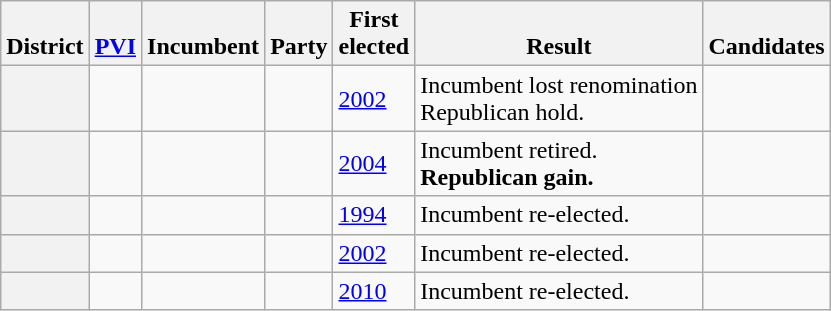<table class="wikitable sortable">
<tr valign=bottom>
<th>District</th>
<th><a href='#'>PVI</a></th>
<th>Incumbent</th>
<th>Party</th>
<th>First<br>elected</th>
<th>Result</th>
<th>Candidates</th>
</tr>
<tr>
<th></th>
<td></td>
<td></td>
<td></td>
<td><a href='#'>2002</a></td>
<td>Incumbent lost renomination<br>Republican hold.</td>
<td nowrap></td>
</tr>
<tr>
<th></th>
<td></td>
<td></td>
<td></td>
<td><a href='#'>2004</a></td>
<td>Incumbent retired.<br><strong>Republican gain.</strong></td>
<td nowrap></td>
</tr>
<tr>
<th></th>
<td></td>
<td></td>
<td></td>
<td><a href='#'>1994</a></td>
<td>Incumbent re-elected.</td>
<td nowrap></td>
</tr>
<tr>
<th></th>
<td></td>
<td></td>
<td></td>
<td><a href='#'>2002</a></td>
<td>Incumbent re-elected.</td>
<td nowrap></td>
</tr>
<tr>
<th></th>
<td></td>
<td></td>
<td></td>
<td><a href='#'>2010</a></td>
<td>Incumbent re-elected.</td>
<td nowrap></td>
</tr>
</table>
